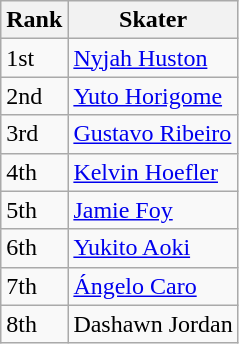<table class="wikitable">
<tr>
<th>Rank</th>
<th>Skater</th>
</tr>
<tr>
<td>1st</td>
<td><a href='#'>Nyjah Huston</a></td>
</tr>
<tr>
<td>2nd</td>
<td><a href='#'>Yuto Horigome</a></td>
</tr>
<tr>
<td>3rd</td>
<td><a href='#'>Gustavo Ribeiro</a></td>
</tr>
<tr>
<td>4th</td>
<td><a href='#'>Kelvin Hoefler</a></td>
</tr>
<tr>
<td>5th</td>
<td><a href='#'>Jamie Foy</a></td>
</tr>
<tr>
<td>6th</td>
<td><a href='#'>Yukito Aoki</a></td>
</tr>
<tr>
<td>7th</td>
<td><a href='#'>Ángelo Caro</a></td>
</tr>
<tr>
<td>8th</td>
<td>Dashawn Jordan</td>
</tr>
</table>
